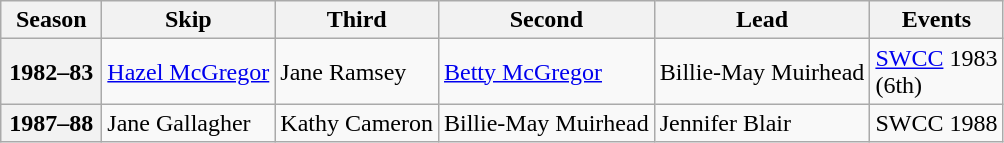<table class="wikitable">
<tr>
<th scope="col" width=60>Season</th>
<th scope="col">Skip</th>
<th scope="col">Third</th>
<th scope="col">Second</th>
<th scope="col">Lead</th>
<th scope="col">Events</th>
</tr>
<tr>
<th scope="row">1982–83</th>
<td><a href='#'>Hazel McGregor</a></td>
<td>Jane Ramsey</td>
<td><a href='#'>Betty McGregor</a></td>
<td>Billie-May Muirhead</td>
<td><a href='#'>SWCC</a> 1983 <br> (6th)</td>
</tr>
<tr>
<th scope="row">1987–88</th>
<td>Jane Gallagher</td>
<td>Kathy Cameron</td>
<td>Billie-May Muirhead</td>
<td>Jennifer Blair</td>
<td>SWCC 1988 </td>
</tr>
</table>
